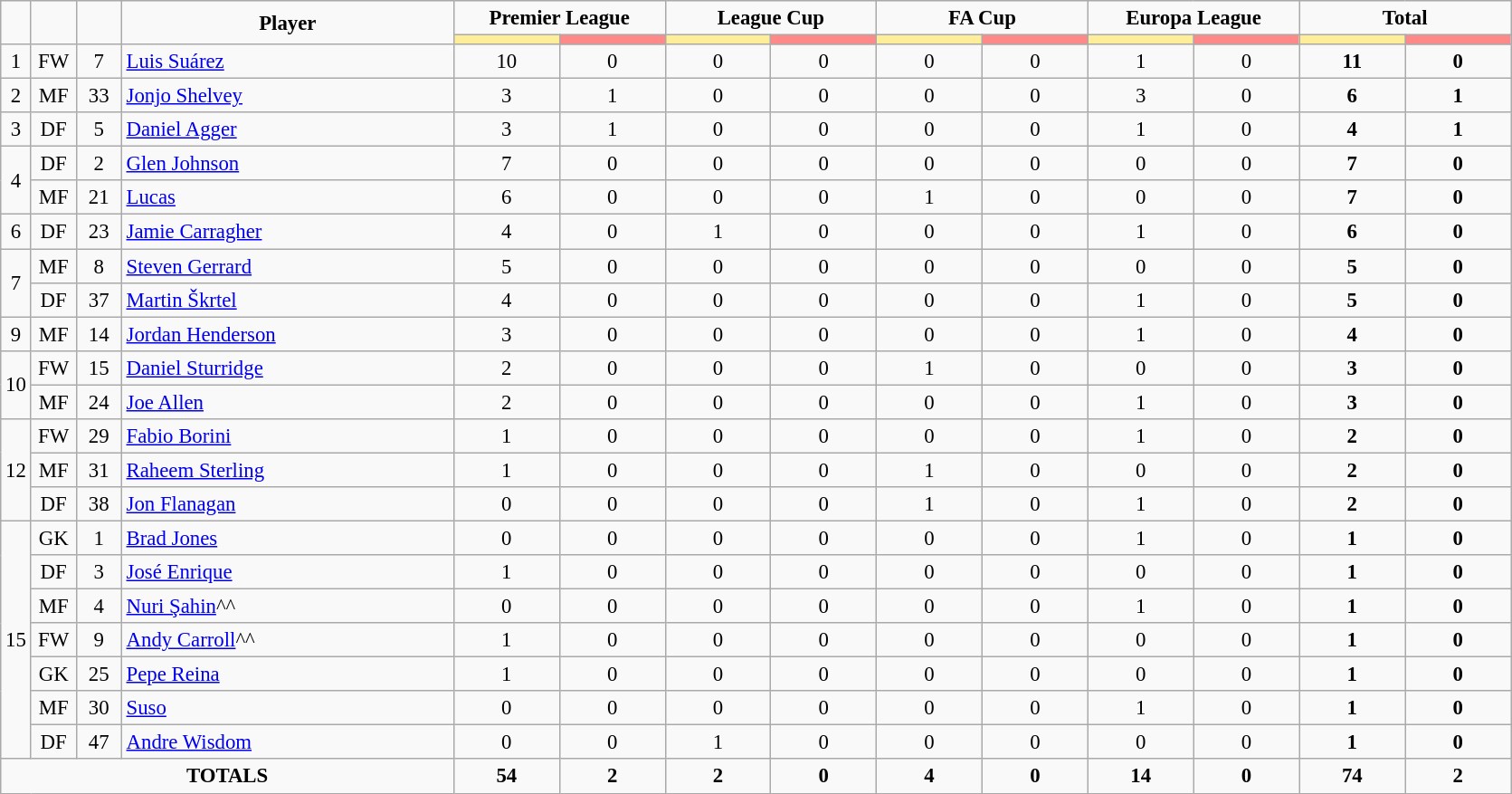<table class="wikitable" style="font-size: 95%; text-align: center;">
<tr>
<td rowspan="2"  style="width:2%;"><strong></strong></td>
<td rowspan="2"  style="width:3%;"><strong></strong></td>
<td rowspan="2"  style="width:3%;"><strong></strong></td>
<td rowspan="2"  style="width:22%;"><strong>Player</strong></td>
<td colspan="2"><strong>Premier League</strong></td>
<td colspan="2"><strong>League Cup</strong></td>
<td colspan="2"><strong>FA Cup</strong></td>
<td colspan="2"><strong>Europa League</strong></td>
<td colspan="2"><strong>Total</strong></td>
</tr>
<tr>
<th style="width:50px; text-align:center; background:#fe9;"></th>
<th style="width:50px; text-align:center; background:#ff8888;"></th>
<th style="width:50px; text-align:center; background:#fe9;"></th>
<th style="width:50px; text-align:center; background:#ff8888;"></th>
<th style="width:50px; text-align:center; background:#fe9;"></th>
<th style="width:50px; text-align:center; background:#ff8888;"></th>
<th style="width:50px; text-align:center; background:#fe9;"></th>
<th style="width:50px; text-align:center; background:#ff8888;"></th>
<th style="width:50px; text-align:center; background:#fe9;"></th>
<th style="width:50px; text-align:center; background:#ff8888;"></th>
</tr>
<tr>
<td>1</td>
<td>FW</td>
<td>7</td>
<td align=left> <a href='#'>Luis Suárez</a></td>
<td>10</td>
<td>0</td>
<td>0</td>
<td>0</td>
<td>0</td>
<td>0</td>
<td>1</td>
<td>0</td>
<td><strong>11</strong></td>
<td><strong>0</strong></td>
</tr>
<tr>
<td>2</td>
<td>MF</td>
<td>33</td>
<td align=left> <a href='#'>Jonjo Shelvey</a></td>
<td>3</td>
<td>1</td>
<td>0</td>
<td>0</td>
<td>0</td>
<td>0</td>
<td>3</td>
<td>0</td>
<td><strong>6</strong></td>
<td><strong>1</strong></td>
</tr>
<tr>
<td>3</td>
<td>DF</td>
<td>5</td>
<td align=left> <a href='#'>Daniel Agger</a></td>
<td>3</td>
<td>1</td>
<td>0</td>
<td>0</td>
<td>0</td>
<td>0</td>
<td>1</td>
<td>0</td>
<td><strong>4</strong></td>
<td><strong>1</strong></td>
</tr>
<tr>
<td rowspan=2>4</td>
<td>DF</td>
<td>2</td>
<td align=left> <a href='#'>Glen Johnson</a></td>
<td>7</td>
<td>0</td>
<td>0</td>
<td>0</td>
<td>0</td>
<td>0</td>
<td>0</td>
<td>0</td>
<td><strong>7</strong></td>
<td><strong>0</strong></td>
</tr>
<tr>
<td>MF</td>
<td>21</td>
<td align=left> <a href='#'>Lucas</a></td>
<td>6</td>
<td>0</td>
<td>0</td>
<td>0</td>
<td>1</td>
<td>0</td>
<td>0</td>
<td>0</td>
<td><strong>7</strong></td>
<td><strong>0</strong></td>
</tr>
<tr>
<td>6</td>
<td>DF</td>
<td>23</td>
<td align=left> <a href='#'>Jamie Carragher</a></td>
<td>4</td>
<td>0</td>
<td>1</td>
<td>0</td>
<td>0</td>
<td>0</td>
<td>1</td>
<td>0</td>
<td><strong>6</strong></td>
<td><strong>0</strong></td>
</tr>
<tr>
<td rowspan=2>7</td>
<td>MF</td>
<td>8</td>
<td align=left> <a href='#'>Steven Gerrard</a></td>
<td>5</td>
<td>0</td>
<td>0</td>
<td>0</td>
<td>0</td>
<td>0</td>
<td>0</td>
<td>0</td>
<td><strong>5</strong></td>
<td><strong>0</strong></td>
</tr>
<tr>
<td>DF</td>
<td>37</td>
<td align=left> <a href='#'>Martin Škrtel</a></td>
<td>4</td>
<td>0</td>
<td>0</td>
<td>0</td>
<td>0</td>
<td>0</td>
<td>1</td>
<td>0</td>
<td><strong>5</strong></td>
<td><strong>0</strong></td>
</tr>
<tr>
<td>9</td>
<td>MF</td>
<td>14</td>
<td align=left> <a href='#'>Jordan Henderson</a></td>
<td>3</td>
<td>0</td>
<td>0</td>
<td>0</td>
<td>0</td>
<td>0</td>
<td>1</td>
<td>0</td>
<td><strong>4</strong></td>
<td><strong>0</strong></td>
</tr>
<tr>
<td rowspan=2>10</td>
<td>FW</td>
<td>15</td>
<td align=left> <a href='#'>Daniel Sturridge</a></td>
<td>2</td>
<td>0</td>
<td>0</td>
<td>0</td>
<td>1</td>
<td>0</td>
<td>0</td>
<td>0</td>
<td><strong>3</strong></td>
<td><strong>0</strong></td>
</tr>
<tr>
<td>MF</td>
<td>24</td>
<td align=left> <a href='#'>Joe Allen</a></td>
<td>2</td>
<td>0</td>
<td>0</td>
<td>0</td>
<td>0</td>
<td>0</td>
<td>1</td>
<td>0</td>
<td><strong>3</strong></td>
<td><strong>0</strong></td>
</tr>
<tr>
<td rowspan=3>12</td>
<td>FW</td>
<td>29</td>
<td align=left> <a href='#'>Fabio Borini</a></td>
<td>1</td>
<td>0</td>
<td>0</td>
<td>0</td>
<td>0</td>
<td>0</td>
<td>1</td>
<td>0</td>
<td><strong>2</strong></td>
<td><strong>0</strong></td>
</tr>
<tr>
<td>MF</td>
<td>31</td>
<td align=left> <a href='#'>Raheem Sterling</a></td>
<td>1</td>
<td>0</td>
<td>0</td>
<td>0</td>
<td>1</td>
<td>0</td>
<td>0</td>
<td>0</td>
<td><strong>2</strong></td>
<td><strong>0</strong></td>
</tr>
<tr>
<td>DF</td>
<td>38</td>
<td align=left> <a href='#'>Jon Flanagan</a></td>
<td>0</td>
<td>0</td>
<td>0</td>
<td>0</td>
<td>1</td>
<td>0</td>
<td>1</td>
<td>0</td>
<td><strong>2</strong></td>
<td><strong>0</strong></td>
</tr>
<tr>
<td rowspan=7>15</td>
<td>GK</td>
<td>1</td>
<td align=left> <a href='#'>Brad Jones</a></td>
<td>0</td>
<td>0</td>
<td>0</td>
<td>0</td>
<td>0</td>
<td>0</td>
<td>1</td>
<td>0</td>
<td><strong>1</strong></td>
<td><strong>0</strong></td>
</tr>
<tr>
<td>DF</td>
<td>3</td>
<td align=left> <a href='#'>José Enrique</a></td>
<td>1</td>
<td>0</td>
<td>0</td>
<td>0</td>
<td>0</td>
<td>0</td>
<td>0</td>
<td>0</td>
<td><strong>1</strong></td>
<td><strong>0</strong></td>
</tr>
<tr>
<td>MF</td>
<td>4</td>
<td align=left> <a href='#'>Nuri Şahin</a>^^</td>
<td>0</td>
<td>0</td>
<td>0</td>
<td>0</td>
<td>0</td>
<td>0</td>
<td>1</td>
<td>0</td>
<td><strong>1</strong></td>
<td><strong>0</strong></td>
</tr>
<tr>
<td>FW</td>
<td>9</td>
<td align=left> <a href='#'>Andy Carroll</a>^^</td>
<td>1</td>
<td>0</td>
<td>0</td>
<td>0</td>
<td>0</td>
<td>0</td>
<td>0</td>
<td>0</td>
<td><strong>1</strong></td>
<td><strong>0</strong></td>
</tr>
<tr>
<td>GK</td>
<td>25</td>
<td align=left> <a href='#'>Pepe Reina</a></td>
<td>1</td>
<td>0</td>
<td>0</td>
<td>0</td>
<td>0</td>
<td>0</td>
<td>0</td>
<td>0</td>
<td><strong>1</strong></td>
<td><strong>0</strong></td>
</tr>
<tr>
<td>MF</td>
<td>30</td>
<td align=left> <a href='#'>Suso</a></td>
<td>0</td>
<td>0</td>
<td>0</td>
<td>0</td>
<td>0</td>
<td>0</td>
<td>1</td>
<td>0</td>
<td><strong>1</strong></td>
<td><strong>0</strong></td>
</tr>
<tr>
<td>DF</td>
<td>47</td>
<td align=left> <a href='#'>Andre Wisdom</a></td>
<td>0</td>
<td>0</td>
<td>1</td>
<td>0</td>
<td>0</td>
<td>0</td>
<td>0</td>
<td>0</td>
<td><strong>1</strong></td>
<td><strong>0</strong></td>
</tr>
<tr>
<td colspan="4"><strong>TOTALS</strong></td>
<td><strong>54</strong></td>
<td><strong>2</strong></td>
<td><strong>2</strong></td>
<td><strong>0</strong></td>
<td><strong>4</strong></td>
<td><strong>0</strong></td>
<td><strong>14</strong></td>
<td><strong>0</strong></td>
<td><strong>74</strong></td>
<td><strong>2</strong></td>
</tr>
</table>
